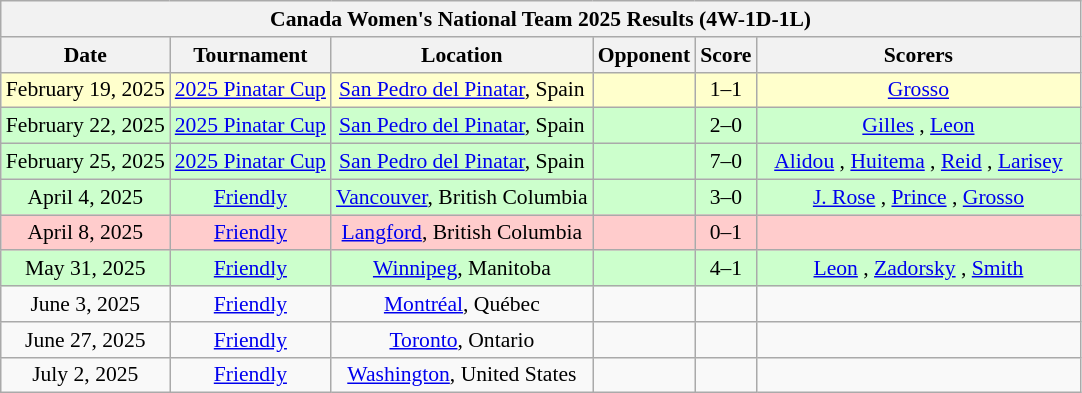<table class="wikitable collapsible collapsed" style="font-size:90%">
<tr>
<th colspan="6"><strong>Canada Women's National Team 2025 Results  (4W-1D-1L)</strong></th>
</tr>
<tr>
<th>Date</th>
<th>Tournament</th>
<th>Location</th>
<th>Opponent</th>
<th>Score</th>
<th width=30%>Scorers</th>
</tr>
<tr style="background:#ffc;">
<td style="text-align: center;">February 19, 2025</td>
<td style="text-align: center;"><a href='#'>2025 Pinatar Cup</a></td>
<td style="text-align: center;"><a href='#'>San Pedro del Pinatar</a>, Spain</td>
<td></td>
<td style="text-align: center;">1–1</td>
<td style="text-align: center;"><a href='#'>Grosso</a> </td>
</tr>
<tr style="background:#cfc;">
<td style="text-align: center;">February 22, 2025</td>
<td style="text-align: center;"><a href='#'>2025 Pinatar Cup</a></td>
<td style="text-align: center;"><a href='#'>San Pedro del Pinatar</a>, Spain</td>
<td></td>
<td style="text-align: center;">2–0</td>
<td style="text-align: center;"><a href='#'>Gilles</a> , <a href='#'>Leon</a> </td>
</tr>
<tr style="background:#cfc;">
<td style="text-align: center;">February 25, 2025</td>
<td style="text-align: center;"><a href='#'>2025 Pinatar Cup</a></td>
<td style="text-align: center;"><a href='#'>San Pedro del Pinatar</a>, Spain</td>
<td></td>
<td style="text-align: center;">7–0</td>
<td style="text-align: center;"><a href='#'>Alidou</a> , <a href='#'>Huitema</a> , <a href='#'>Reid</a> , <a href='#'>Larisey</a> </td>
</tr>
<tr style="background:#cfc;">
<td style="text-align: center;">April 4, 2025</td>
<td style="text-align: center;"><a href='#'>Friendly</a></td>
<td style="text-align: center;"><a href='#'>Vancouver</a>, British Columbia</td>
<td></td>
<td style="text-align: center;">3–0</td>
<td style="text-align: center;"><a href='#'>J. Rose</a> , <a href='#'>Prince</a> , <a href='#'>Grosso</a> </td>
</tr>
<tr style="background:#fcc;">
<td style="text-align: center;">April 8, 2025</td>
<td style="text-align: center;"><a href='#'>Friendly</a></td>
<td style="text-align: center;"><a href='#'>Langford</a>, British Columbia</td>
<td></td>
<td style="text-align: center;">0–1</td>
<td style="text-align: center;"></td>
</tr>
<tr style="background:#cfc;">
<td style="text-align: center;">May 31, 2025</td>
<td style="text-align: center;"><a href='#'>Friendly</a></td>
<td style="text-align: center;"><a href='#'>Winnipeg</a>, Manitoba</td>
<td></td>
<td style="text-align: center;">4–1</td>
<td style="text-align: center;"><a href='#'>Leon</a> , <a href='#'>Zadorsky</a> , <a href='#'>Smith</a> </td>
</tr>
<tr style="background:#;">
<td style="text-align: center;">June 3, 2025</td>
<td style="text-align: center;"><a href='#'>Friendly</a></td>
<td style="text-align: center;"><a href='#'>Montréal</a>, Québec</td>
<td></td>
<td style="text-align: center;"></td>
<td style="text-align: center;"></td>
</tr>
<tr style="background:#;">
<td style="text-align: center;">June 27, 2025</td>
<td style="text-align: center;"><a href='#'>Friendly</a></td>
<td style="text-align: center;"><a href='#'>Toronto</a>, Ontario</td>
<td></td>
<td style="text-align: center;"></td>
<td style="text-align: center;"></td>
</tr>
<tr style="background:#;">
<td style="text-align: center;">July 2, 2025</td>
<td style="text-align: center;"><a href='#'>Friendly</a></td>
<td style="text-align: center;"><a href='#'>Washington</a>, United States</td>
<td></td>
<td style="text-align: center;"></td>
<td style="text-align: center;"></td>
</tr>
</table>
